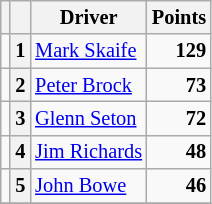<table class="wikitable" style="font-size: 85%;">
<tr>
<th></th>
<th></th>
<th>Driver</th>
<th>Points</th>
</tr>
<tr>
<td align="left"></td>
<th>1</th>
<td> <a href='#'>Mark Skaife</a></td>
<td align="right"><strong>129</strong></td>
</tr>
<tr>
<td align="left"></td>
<th>2</th>
<td> <a href='#'>Peter Brock</a></td>
<td align="right"><strong>73</strong></td>
</tr>
<tr>
<td align="left"></td>
<th>3</th>
<td> <a href='#'>Glenn Seton</a></td>
<td align="right"><strong>72</strong></td>
</tr>
<tr>
<td align="left"></td>
<th>4</th>
<td> <a href='#'>Jim Richards</a></td>
<td align="right"><strong>48</strong></td>
</tr>
<tr>
<td align="left"></td>
<th>5</th>
<td> <a href='#'>John Bowe</a></td>
<td align="right"><strong>46</strong></td>
</tr>
<tr>
</tr>
</table>
